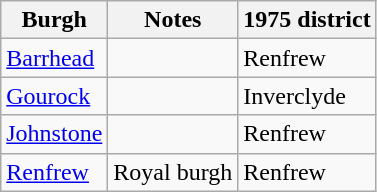<table class="wikitable">
<tr>
<th>Burgh</th>
<th>Notes</th>
<th>1975 district</th>
</tr>
<tr>
<td><a href='#'>Barrhead</a></td>
<td></td>
<td>Renfrew</td>
</tr>
<tr>
<td><a href='#'>Gourock</a></td>
<td></td>
<td>Inverclyde</td>
</tr>
<tr>
<td><a href='#'>Johnstone</a></td>
<td></td>
<td>Renfrew</td>
</tr>
<tr>
<td><a href='#'>Renfrew</a></td>
<td>Royal burgh</td>
<td>Renfrew</td>
</tr>
</table>
